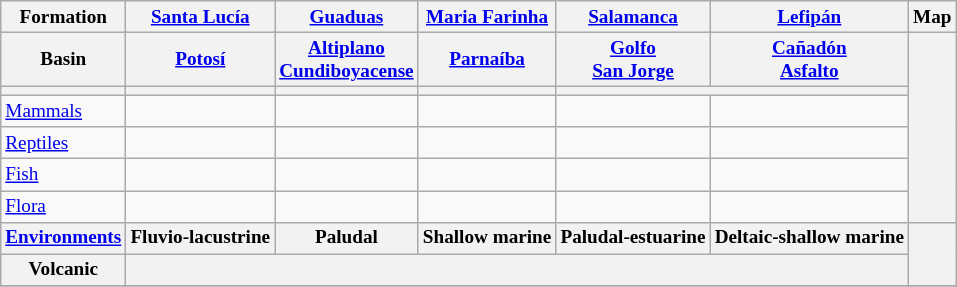<table class="wikitable" style="font-size: 80%">
<tr>
<th>Formation</th>
<th><a href='#'>Santa Lucía</a></th>
<th><a href='#'>Guaduas</a></th>
<th><a href='#'>Maria Farinha</a></th>
<th><a href='#'>Salamanca</a></th>
<th><a href='#'>Lefipán</a></th>
<th>Map</th>
</tr>
<tr>
<th>Basin</th>
<th><a href='#'>Potosí</a></th>
<th><a href='#'>Altiplano<br>Cundiboyacense</a></th>
<th><a href='#'>Parnaíba</a></th>
<th><a href='#'>Golfo<br>San Jorge</a></th>
<th><a href='#'>Cañadón<br>Asfalto</a></th>
<th align=center rowspan=6></th>
</tr>
<tr>
<th></th>
<th></th>
<th></th>
<th></th>
<th colspan=2></th>
</tr>
<tr>
<td><a href='#'>Mammals</a></td>
<td align=center></td>
<td align=center></td>
<td align=center></td>
<td align=center></td>
<td align=center></td>
</tr>
<tr>
<td><a href='#'>Reptiles</a></td>
<td align=center></td>
<td align=center></td>
<td align=center></td>
<td align=center></td>
<td align=center></td>
</tr>
<tr>
<td><a href='#'>Fish</a></td>
<td align=center></td>
<td align=center></td>
<td align=center></td>
<td align=center></td>
<td align=center></td>
</tr>
<tr>
<td><a href='#'>Flora</a></td>
<td align=center></td>
<td align=center></td>
<td align=center></td>
<td align=center></td>
<td align=center></td>
</tr>
<tr>
<th><a href='#'>Environments</a></th>
<th>Fluvio-lacustrine</th>
<th>Paludal</th>
<th>Shallow marine</th>
<th>Paludal-estuarine</th>
<th>Deltaic-shallow marine</th>
<th rowspan=2 align=left><br><br></th>
</tr>
<tr>
<th>Volcanic</th>
<th colspan=5></th>
</tr>
<tr>
</tr>
</table>
